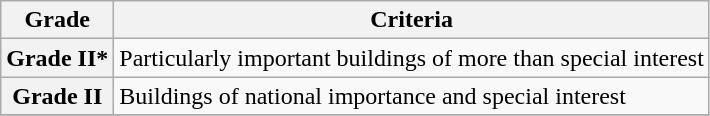<table class="wikitable">
<tr>
<th scope="col">Grade</th>
<th scope="col">Criteria</th>
</tr>
<tr>
<th>Grade II*</th>
<td>Particularly important buildings of more than special interest</td>
</tr>
<tr>
<th>Grade II</th>
<td>Buildings of national importance and special interest</td>
</tr>
<tr>
</tr>
</table>
